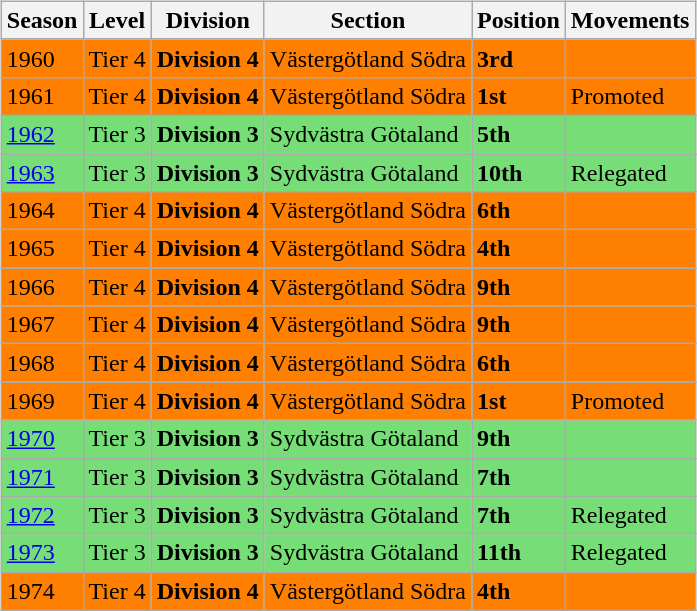<table>
<tr>
<td valign="top" width=0%><br><table class="wikitable">
<tr style="background:#f0f6fa;">
<th><strong>Season</strong></th>
<th><strong>Level</strong></th>
<th><strong>Division</strong></th>
<th><strong>Section</strong></th>
<th><strong>Position</strong></th>
<th><strong>Movements</strong></th>
</tr>
<tr>
<td style="background:#FF7F00;">1960</td>
<td style="background:#FF7F00;">Tier 4</td>
<td style="background:#FF7F00;"><strong>Division 4</strong></td>
<td style="background:#FF7F00;">Västergötland Södra</td>
<td style="background:#FF7F00;"><strong>3rd</strong></td>
<td style="background:#FF7F00;"></td>
</tr>
<tr>
<td style="background:#FF7F00;">1961</td>
<td style="background:#FF7F00;">Tier 4</td>
<td style="background:#FF7F00;"><strong>Division 4</strong></td>
<td style="background:#FF7F00;">Västergötland Södra</td>
<td style="background:#FF7F00;"><strong>1st</strong></td>
<td style="background:#FF7F00;">Promoted</td>
</tr>
<tr>
<td style="background:#77DD77;"><a href='#'>1962</a></td>
<td style="background:#77DD77;">Tier 3</td>
<td style="background:#77DD77;"><strong>Division 3</strong></td>
<td style="background:#77DD77;">Sydvästra Götaland</td>
<td style="background:#77DD77;"><strong>5th</strong></td>
<td style="background:#77DD77;"></td>
</tr>
<tr>
<td style="background:#77DD77;"><a href='#'>1963</a></td>
<td style="background:#77DD77;">Tier 3</td>
<td style="background:#77DD77;"><strong>Division 3</strong></td>
<td style="background:#77DD77;">Sydvästra Götaland</td>
<td style="background:#77DD77;"><strong>10th</strong></td>
<td style="background:#77DD77;">Relegated</td>
</tr>
<tr>
<td style="background:#FF7F00;">1964</td>
<td style="background:#FF7F00;">Tier 4</td>
<td style="background:#FF7F00;"><strong>Division 4</strong></td>
<td style="background:#FF7F00;">Västergötland Södra</td>
<td style="background:#FF7F00;"><strong>6th</strong></td>
<td style="background:#FF7F00;"></td>
</tr>
<tr>
<td style="background:#FF7F00;">1965</td>
<td style="background:#FF7F00;">Tier 4</td>
<td style="background:#FF7F00;"><strong>Division 4</strong></td>
<td style="background:#FF7F00;">Västergötland Södra</td>
<td style="background:#FF7F00;"><strong>4th</strong></td>
<td style="background:#FF7F00;"></td>
</tr>
<tr>
<td style="background:#FF7F00;">1966</td>
<td style="background:#FF7F00;">Tier 4</td>
<td style="background:#FF7F00;"><strong>Division 4</strong></td>
<td style="background:#FF7F00;">Västergötland Södra</td>
<td style="background:#FF7F00;"><strong>9th</strong></td>
<td style="background:#FF7F00;"></td>
</tr>
<tr>
<td style="background:#FF7F00;">1967</td>
<td style="background:#FF7F00;">Tier 4</td>
<td style="background:#FF7F00;"><strong>Division 4</strong></td>
<td style="background:#FF7F00;">Västergötland Södra</td>
<td style="background:#FF7F00;"><strong>9th</strong></td>
<td style="background:#FF7F00;"></td>
</tr>
<tr>
<td style="background:#FF7F00;">1968</td>
<td style="background:#FF7F00;">Tier 4</td>
<td style="background:#FF7F00;"><strong>Division 4</strong></td>
<td style="background:#FF7F00;">Västergötland Södra</td>
<td style="background:#FF7F00;"><strong>6th</strong></td>
<td style="background:#FF7F00;"></td>
</tr>
<tr>
<td style="background:#FF7F00;">1969</td>
<td style="background:#FF7F00;">Tier 4</td>
<td style="background:#FF7F00;"><strong>Division 4</strong></td>
<td style="background:#FF7F00;">Västergötland Södra</td>
<td style="background:#FF7F00;"><strong>1st</strong></td>
<td style="background:#FF7F00;">Promoted</td>
</tr>
<tr>
<td style="background:#77DD77;"><a href='#'>1970</a></td>
<td style="background:#77DD77;">Tier 3</td>
<td style="background:#77DD77;"><strong>Division 3</strong></td>
<td style="background:#77DD77;">Sydvästra Götaland</td>
<td style="background:#77DD77;"><strong>9th</strong></td>
<td style="background:#77DD77;"></td>
</tr>
<tr>
<td style="background:#77DD77;"><a href='#'>1971</a></td>
<td style="background:#77DD77;">Tier 3</td>
<td style="background:#77DD77;"><strong>Division 3</strong></td>
<td style="background:#77DD77;">Sydvästra Götaland</td>
<td style="background:#77DD77;"><strong>7th</strong></td>
<td style="background:#77DD77;"></td>
</tr>
<tr>
<td style="background:#77DD77;"><a href='#'>1972</a></td>
<td style="background:#77DD77;">Tier 3</td>
<td style="background:#77DD77;"><strong>Division 3</strong></td>
<td style="background:#77DD77;">Sydvästra Götaland</td>
<td style="background:#77DD77;"><strong>7th</strong></td>
<td style="background:#77DD77;">Relegated</td>
</tr>
<tr>
<td style="background:#77DD77;"><a href='#'>1973</a></td>
<td style="background:#77DD77;">Tier 3</td>
<td style="background:#77DD77;"><strong>Division 3</strong></td>
<td style="background:#77DD77;">Sydvästra Götaland</td>
<td style="background:#77DD77;"><strong>11th</strong></td>
<td style="background:#77DD77;">Relegated</td>
</tr>
<tr>
<td style="background:#FF7F00;">1974</td>
<td style="background:#FF7F00;">Tier 4</td>
<td style="background:#FF7F00;"><strong>Division 4</strong></td>
<td style="background:#FF7F00;">Västergötland Södra</td>
<td style="background:#FF7F00;"><strong>4th</strong></td>
<td style="background:#FF7F00;"></td>
</tr>
</table>

</td>
</tr>
</table>
